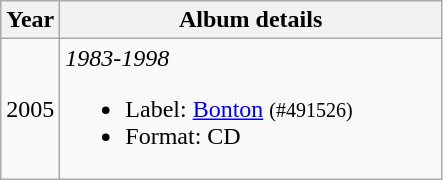<table class="wikitable" style="text-align:center;">
<tr>
<th width="5">Year</th>
<th width="247">Album details</th>
</tr>
<tr>
<td>2005</td>
<td align="left"><em>1983-1998</em><br><ul><li>Label: <a href='#'>Bonton</a> <small>(#491526)</small></li><li>Format: CD</li></ul></td>
</tr>
</table>
